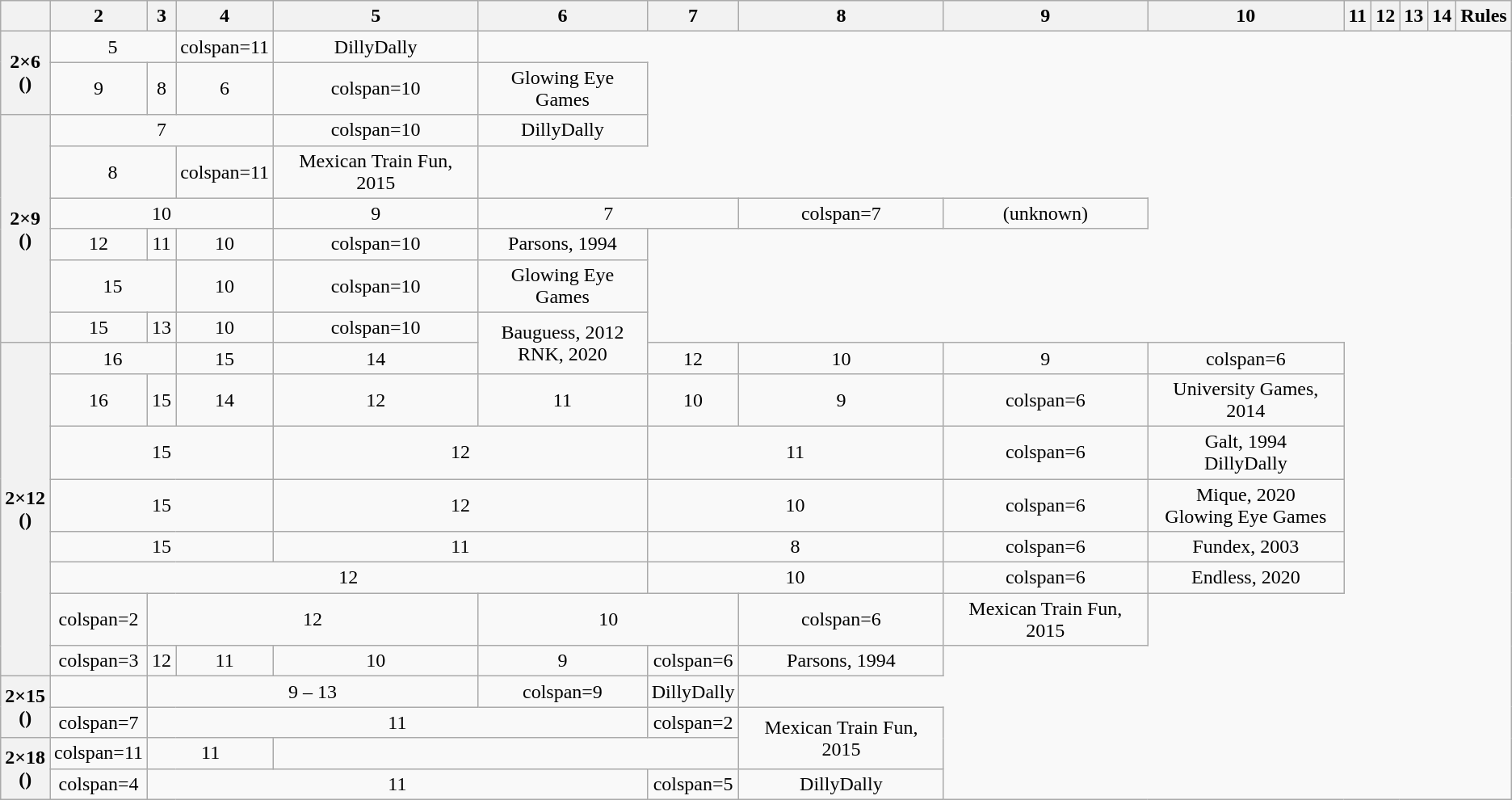<table class="wikitable" style="font-size:100%;text-align:center;">
<tr>
<th></th>
<th>2</th>
<th>3</th>
<th>4</th>
<th>5</th>
<th>6</th>
<th>7</th>
<th>8</th>
<th>9</th>
<th>10</th>
<th>11</th>
<th>12</th>
<th>13</th>
<th>14</th>
<th>Rules</th>
</tr>
<tr>
<th rowspan=2>2×6<br>()</th>
<td colspan=2>5</td>
<td>colspan=11 </td>
<td>DillyDally</td>
</tr>
<tr>
<td>9</td>
<td>8</td>
<td>6</td>
<td>colspan=10 </td>
<td>Glowing Eye Games</td>
</tr>
<tr>
<th rowspan=6>2×9<br>()</th>
<td colspan=3>7</td>
<td>colspan=10 </td>
<td>DillyDally</td>
</tr>
<tr>
<td colspan=2>8</td>
<td>colspan=11 </td>
<td>Mexican Train Fun, 2015</td>
</tr>
<tr>
<td colspan=3>10</td>
<td>9</td>
<td colspan=2>7</td>
<td>colspan=7 </td>
<td>(unknown)</td>
</tr>
<tr>
<td>12</td>
<td>11</td>
<td>10</td>
<td>colspan=10 </td>
<td>Parsons, 1994</td>
</tr>
<tr>
<td colspan=2>15</td>
<td>10</td>
<td>colspan=10 </td>
<td>Glowing Eye Games</td>
</tr>
<tr>
<td>15</td>
<td>13</td>
<td>10</td>
<td>colspan=10 </td>
<td rowspan=2>Bauguess, 2012<br>RNK, 2020</td>
</tr>
<tr>
<th rowspan=8>2×12<br>()</th>
<td colspan=2>16</td>
<td>15</td>
<td>14</td>
<td>12</td>
<td>10</td>
<td>9</td>
<td>colspan=6 </td>
</tr>
<tr>
<td>16</td>
<td>15</td>
<td>14</td>
<td>12</td>
<td>11</td>
<td>10</td>
<td>9</td>
<td>colspan=6 </td>
<td>University Games, 2014</td>
</tr>
<tr>
<td colspan=3>15</td>
<td colspan=2>12</td>
<td colspan=2>11</td>
<td>colspan=6 </td>
<td>Galt, 1994<br>DillyDally</td>
</tr>
<tr>
<td colspan=3>15</td>
<td colspan=2>12</td>
<td colspan=2>10</td>
<td>colspan=6 </td>
<td>Mique, 2020<br>Glowing Eye Games</td>
</tr>
<tr>
<td colspan=3>15</td>
<td colspan=2>11</td>
<td colspan=2>8</td>
<td>colspan=6 </td>
<td>Fundex, 2003</td>
</tr>
<tr>
<td colspan=5>12</td>
<td colspan=2>10</td>
<td>colspan=6 </td>
<td>Endless, 2020</td>
</tr>
<tr>
<td>colspan=2 </td>
<td colspan=3>12</td>
<td colspan=2>10</td>
<td>colspan=6 </td>
<td>Mexican Train Fun, 2015</td>
</tr>
<tr>
<td>colspan=3 </td>
<td>12</td>
<td>11</td>
<td>10</td>
<td>9</td>
<td>colspan=6 </td>
<td>Parsons, 1994</td>
</tr>
<tr>
<th rowspan=2>2×15<br>()</th>
<td></td>
<td colspan=3>9 – 13</td>
<td>colspan=9 </td>
<td>DillyDally</td>
</tr>
<tr>
<td>colspan=7 </td>
<td colspan=4>11</td>
<td>colspan=2 </td>
<td rowspan=2>Mexican Train Fun, 2015</td>
</tr>
<tr>
<th rowspan=2>2×18<br>()</th>
<td>colspan=11 </td>
<td colspan=2>11</td>
</tr>
<tr>
<td>colspan=4 </td>
<td colspan=4>11</td>
<td>colspan=5 </td>
<td>DillyDally</td>
</tr>
</table>
